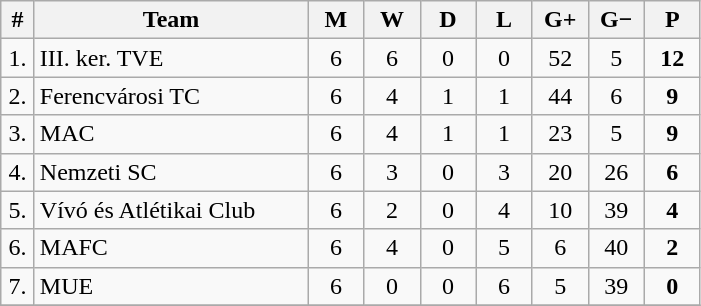<table class="wikitable" style="text-align: center;">
<tr>
<th width="15">#</th>
<th width="175">Team</th>
<th width="30">M</th>
<th width="30">W</th>
<th width="30">D</th>
<th width="30">L</th>
<th width="30">G+</th>
<th width="30">G−</th>
<th width="30">P</th>
</tr>
<tr>
<td>1.</td>
<td align="left">III. ker. TVE</td>
<td>6</td>
<td>6</td>
<td>0</td>
<td>0</td>
<td>52</td>
<td>5</td>
<td><strong>12</strong></td>
</tr>
<tr>
<td>2.</td>
<td align="left">Ferencvárosi TC</td>
<td>6</td>
<td>4</td>
<td>1</td>
<td>1</td>
<td>44</td>
<td>6</td>
<td><strong>9</strong></td>
</tr>
<tr>
<td>3.</td>
<td align="left">MAC</td>
<td>6</td>
<td>4</td>
<td>1</td>
<td>1</td>
<td>23</td>
<td>5</td>
<td><strong>9</strong></td>
</tr>
<tr>
<td>4.</td>
<td align="left">Nemzeti SC</td>
<td>6</td>
<td>3</td>
<td>0</td>
<td>3</td>
<td>20</td>
<td>26</td>
<td><strong>6</strong></td>
</tr>
<tr>
<td>5.</td>
<td align="left">Vívó és Atlétikai Club</td>
<td>6</td>
<td>2</td>
<td>0</td>
<td>4</td>
<td>10</td>
<td>39</td>
<td><strong>4</strong></td>
</tr>
<tr>
<td>6.</td>
<td align="left">MAFC</td>
<td>6</td>
<td>4</td>
<td>0</td>
<td>5</td>
<td>6</td>
<td>40</td>
<td><strong>2</strong></td>
</tr>
<tr>
<td>7.</td>
<td align="left">MUE</td>
<td>6</td>
<td>0</td>
<td>0</td>
<td>6</td>
<td>5</td>
<td>39</td>
<td><strong>0</strong></td>
</tr>
<tr>
</tr>
</table>
